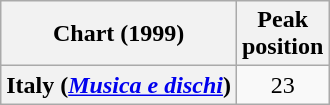<table class="wikitable sortable plainrowheaders" style="text-align:center">
<tr>
<th scope="col">Chart (1999)</th>
<th scope="col">Peak<br>position</th>
</tr>
<tr>
<th scope="row">Italy (<em><a href='#'>Musica e dischi</a></em>)</th>
<td>23</td>
</tr>
</table>
